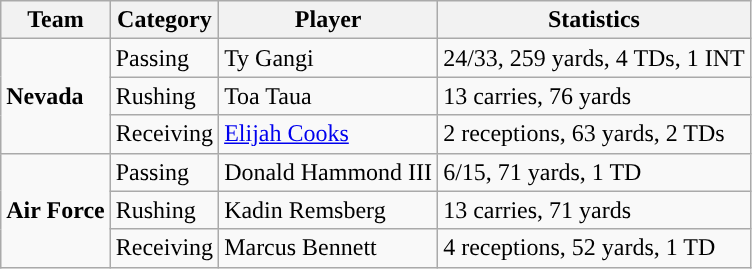<table class="wikitable" style="float: left;">
<tr>
<th>Team</th>
<th>Category</th>
<th>Player</th>
<th>Statistics</th>
</tr>
<tr>
<td rowspan=3><strong>Nevada</strong></td>
<td>Passing</td>
<td>Ty Gangi</td>
<td>24/33, 259 yards, 4 TDs, 1 INT</td>
</tr>
<tr>
<td>Rushing</td>
<td>Toa Taua</td>
<td>13 carries, 76 yards</td>
</tr>
<tr>
<td>Receiving</td>
<td><a href='#'>Elijah Cooks</a></td>
<td>2 receptions, 63 yards, 2 TDs</td>
</tr>
<tr>
<td rowspan=3><strong>Air Force</strong></td>
<td>Passing</td>
<td>Donald Hammond III</td>
<td>6/15, 71 yards, 1 TD</td>
</tr>
<tr>
<td>Rushing</td>
<td>Kadin Remsberg</td>
<td>13 carries, 71 yards</td>
</tr>
<tr>
<td>Receiving</td>
<td>Marcus Bennett</td>
<td>4 receptions, 52 yards, 1 TD</td>
</tr>
</table>
